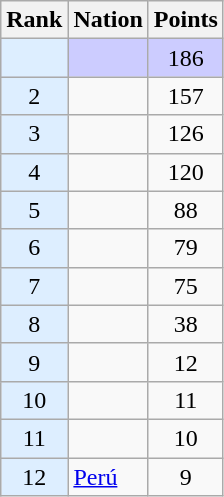<table class="wikitable sortable" style="text-align:center">
<tr>
<th>Rank</th>
<th>Nation</th>
<th>Points</th>
</tr>
<tr style="background-color:#ccccff">
<td bgcolor = DDEEFF></td>
<td align=left></td>
<td>186</td>
</tr>
<tr>
<td bgcolor = DDEEFF>2</td>
<td align=left></td>
<td>157</td>
</tr>
<tr>
<td bgcolor = DDEEFF>3</td>
<td align=left></td>
<td>126</td>
</tr>
<tr>
<td bgcolor = DDEEFF>4</td>
<td align=left></td>
<td>120</td>
</tr>
<tr>
<td bgcolor = DDEEFF>5</td>
<td align=left></td>
<td>88</td>
</tr>
<tr>
<td bgcolor = DDEEFF>6</td>
<td align=left></td>
<td>79</td>
</tr>
<tr>
<td bgcolor = DDEEFF>7</td>
<td align=left></td>
<td>75</td>
</tr>
<tr>
<td bgcolor = DDEEFF>8</td>
<td align=left></td>
<td>38</td>
</tr>
<tr>
<td bgcolor = DDEEFF>9</td>
<td align=left></td>
<td>12</td>
</tr>
<tr>
<td bgcolor = DDEEFF>10</td>
<td align=left></td>
<td>11</td>
</tr>
<tr>
<td bgcolor = DDEEFF>11</td>
<td align=left></td>
<td>10</td>
</tr>
<tr>
<td bgcolor = DDEEFF>12</td>
<td align=left> <a href='#'>Perú</a></td>
<td>9</td>
</tr>
</table>
